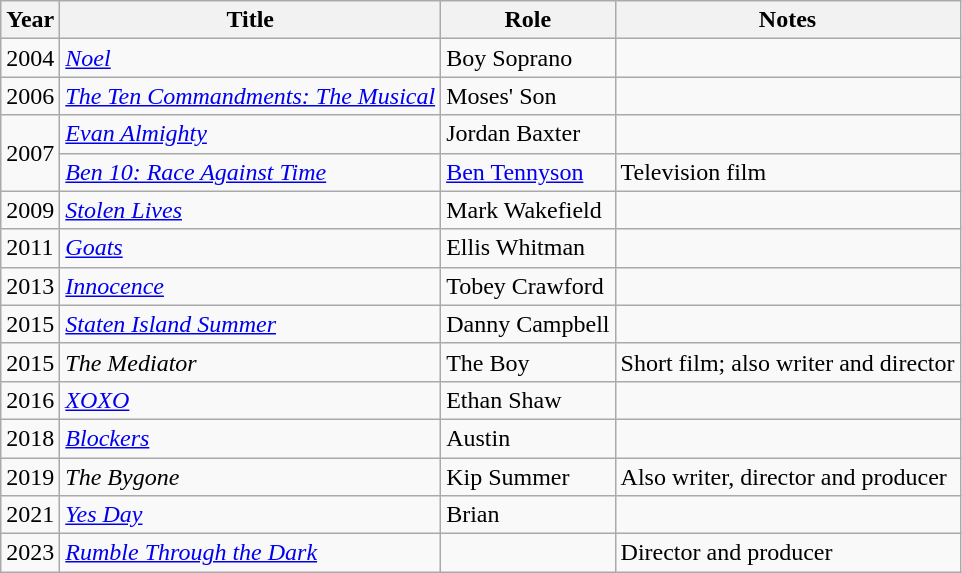<table class="wikitable sortable plainrowheaders">
<tr>
<th scope="col">Year</th>
<th scope="col">Title</th>
<th scope="col">Role</th>
<th scope="col" class="unsortable">Notes</th>
</tr>
<tr>
<td>2004</td>
<td><em><a href='#'>Noel</a></em></td>
<td>Boy Soprano</td>
<td></td>
</tr>
<tr>
<td>2006</td>
<td data-sort-value="Ten Commandments: The Musical, The"><em><a href='#'>The Ten Commandments: The Musical</a></em></td>
<td>Moses' Son</td>
<td></td>
</tr>
<tr>
<td rowspan="2">2007</td>
<td><em><a href='#'>Evan Almighty</a></em></td>
<td>Jordan Baxter</td>
<td></td>
</tr>
<tr>
<td><em><a href='#'>Ben 10: Race Against Time</a></em></td>
<td><a href='#'>Ben Tennyson</a></td>
<td>Television film</td>
</tr>
<tr>
<td>2009</td>
<td><em><a href='#'>Stolen Lives</a></em></td>
<td>Mark Wakefield</td>
<td></td>
</tr>
<tr>
<td>2011</td>
<td><em><a href='#'>Goats</a></em></td>
<td>Ellis Whitman</td>
<td></td>
</tr>
<tr>
<td>2013</td>
<td><em><a href='#'>Innocence</a></em></td>
<td>Tobey Crawford</td>
<td></td>
</tr>
<tr>
<td>2015</td>
<td><em><a href='#'>Staten Island Summer</a></em></td>
<td>Danny Campbell</td>
<td></td>
</tr>
<tr>
<td>2015</td>
<td data-sort-value="Mediator, The"><em>The Mediator</em></td>
<td>The Boy</td>
<td>Short film; also writer and director</td>
</tr>
<tr>
<td>2016</td>
<td><em><a href='#'>XOXO</a></em></td>
<td>Ethan Shaw</td>
<td></td>
</tr>
<tr>
<td>2018</td>
<td><em><a href='#'>Blockers</a></em></td>
<td>Austin</td>
<td></td>
</tr>
<tr>
<td>2019</td>
<td data-sort-value="Bygone, The"><em>The Bygone</em></td>
<td>Kip Summer</td>
<td>Also writer, director and producer</td>
</tr>
<tr>
<td>2021</td>
<td><em><a href='#'>Yes Day</a></em></td>
<td>Brian</td>
<td></td>
</tr>
<tr>
<td>2023</td>
<td><em><a href='#'>Rumble Through the Dark</a></em></td>
<td></td>
<td>Director and producer</td>
</tr>
</table>
